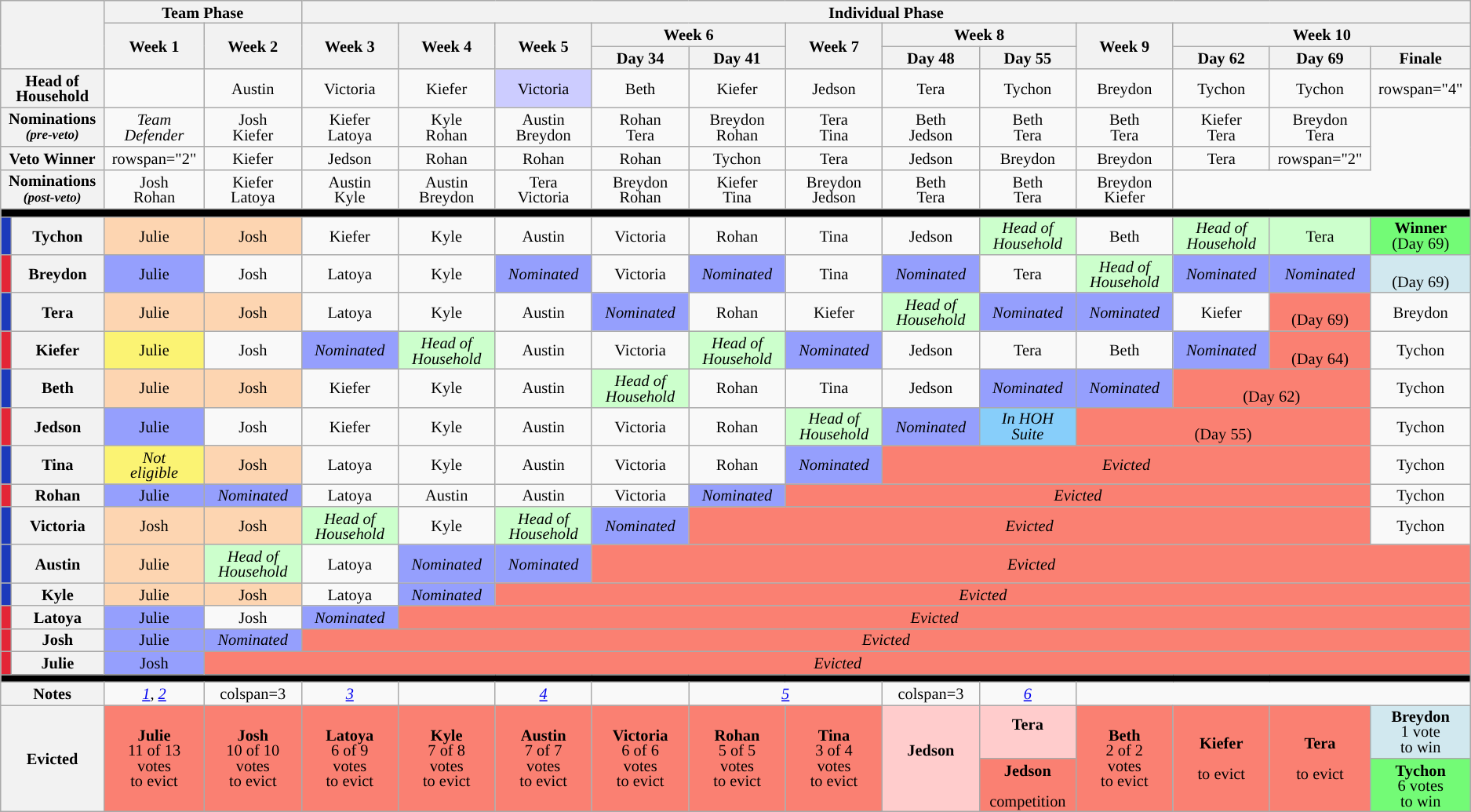<table class="wikitable" style="text-align:center; line-height:13px; font-size:85%">
<tr>
<th rowspan="3" colspan="2" style="width:6%"></th>
<th colspan="2">Team Phase</th>
<th colspan="12">Individual Phase</th>
</tr>
<tr>
<th rowspan="2" style="width:6%;">Week 1</th>
<th rowspan="2" style="width:6%;">Week 2</th>
<th rowspan="2" style="width:6%;">Week 3</th>
<th rowspan="2" style="width:6%;">Week 4</th>
<th rowspan="2" style="width:6%;">Week 5</th>
<th colspan="2" style="width:6%;">Week 6</th>
<th rowspan="2" style="width:6%;">Week 7</th>
<th colspan="2" style="width:6%;">Week 8</th>
<th rowspan="2" style="width:6%;">Week 9</th>
<th colspan="3" style="width:6%;">Week 10</th>
</tr>
<tr>
<th style="width:6%;">Day 34</th>
<th style="width:6%;">Day 41</th>
<th style="width:6%;">Day 48</th>
<th style="width:6%;">Day 55</th>
<th style="width:6%;">Day 62</th>
<th style="width:6%;">Day 69</th>
<th style="width:6%;">Finale</th>
</tr>
<tr>
<th colspan="2">Head of<br>Household</th>
<td></td>
<td>Austin</td>
<td>Victoria</td>
<td>Kiefer</td>
<td style="background:#ccf">Victoria</td>
<td>Beth</td>
<td>Kiefer</td>
<td>Jedson</td>
<td>Tera</td>
<td>Tychon</td>
<td>Breydon</td>
<td>Tychon</td>
<td>Tychon</td>
<td>rowspan="4" </td>
</tr>
<tr>
<th colspan="2">Nominations<br><small><em>(pre-veto)</em></small></th>
<td><em>Team Defender</em></td>
<td>Josh<br>Kiefer</td>
<td>Kiefer<br>Latoya</td>
<td>Kyle<br>Rohan</td>
<td>Austin<br>Breydon</td>
<td>Rohan<br>Tera</td>
<td>Breydon<br>Rohan</td>
<td>Tera<br>Tina</td>
<td>Beth<br>Jedson</td>
<td>Beth<br>Tera</td>
<td>Beth<br>Tera</td>
<td>Kiefer<br>Tera</td>
<td>Breydon<br>Tera</td>
</tr>
<tr>
<th colspan="2">Veto Winner</th>
<td>rowspan="2" </td>
<td>Kiefer</td>
<td>Jedson</td>
<td>Rohan</td>
<td>Rohan</td>
<td>Rohan</td>
<td>Tychon</td>
<td>Tera</td>
<td>Jedson</td>
<td>Breydon</td>
<td>Breydon</td>
<td>Tera</td>
<td>rowspan="2" </td>
</tr>
<tr>
<th colspan="2">Nominations<br><small><em>(post-veto)</em></small></th>
<td>Josh<br>Rohan</td>
<td>Kiefer<br>Latoya</td>
<td>Austin<br>Kyle</td>
<td>Austin<br>Breydon</td>
<td>Tera<br>Victoria</td>
<td>Breydon<br>Rohan</td>
<td>Kiefer<br>Tina</td>
<td>Breydon<br>Jedson</td>
<td>Beth<br>Tera</td>
<td>Beth<br>Tera</td>
<td>Breydon<br>Kiefer</td>
</tr>
<tr>
<th colspan="16" style="background:black;"></th>
</tr>
<tr>
<th style="background:#1C39BB"></th>
<th>Tychon</th>
<td style="background:#FDD5B1;">Julie</td>
<td style="background:#FDD5B1;">Josh</td>
<td>Kiefer</td>
<td>Kyle</td>
<td>Austin</td>
<td>Victoria</td>
<td>Rohan</td>
<td>Tina</td>
<td>Jedson</td>
<td style="background:#cfc"><em>Head of<br>Household</em></td>
<td>Beth</td>
<td style="background:#cfc"><em>Head of<br>Household</em></td>
<td style="background:#cfc">Tera</td>
<td style="background:#73fb76;"><strong>Winner</strong><br>(Day 69)</td>
</tr>
<tr>
<th style="background:#E32636"></th>
<th>Breydon</th>
<td style="background:#959ffd">Julie</td>
<td>Josh</td>
<td>Latoya</td>
<td>Kyle</td>
<td style="background:#959ffd"><em>Nominated</em></td>
<td>Victoria</td>
<td style="background:#959ffd"><em>Nominated</em></td>
<td>Tina</td>
<td style="background:#959ffd"><em>Nominated</em></td>
<td>Tera</td>
<td style="background:#cfc"><em>Head of<br>Household</em></td>
<td style="background:#959ffd"><em>Nominated</em></td>
<td style="background:#959ffd"><em>Nominated</em></td>
<td style="background:#d1e8ef;"><br>(Day 69)</td>
</tr>
<tr>
<th style="background:#1C39BB"></th>
<th>Tera</th>
<td style="background:#FDD5B1;">Julie</td>
<td style="background:#FDD5B1;">Josh</td>
<td>Latoya</td>
<td>Kyle</td>
<td>Austin</td>
<td style="background:#959ffd"><em>Nominated</em></td>
<td>Rohan</td>
<td>Kiefer</td>
<td style="background:#cfc"><em>Head of<br>Household</em></td>
<td style="background:#959ffd"><em>Nominated</em></td>
<td style="background:#959ffd"><em>Nominated</em></td>
<td>Kiefer</td>
<td style="background:salmon" colspan="1”"><em></em><br>(Day 69)</td>
<td>Breydon</td>
</tr>
<tr>
<th style="background:#E32636"></th>
<th>Kiefer</th>
<td style="background:#FBF373;">Julie</td>
<td>Josh</td>
<td style="background:#959ffd"><em>Nominated</em></td>
<td style="background:#cfc"><em>Head of<br>Household</em></td>
<td>Austin</td>
<td>Victoria</td>
<td style="background:#cfc"><em>Head of<br>Household</em></td>
<td style="background:#959ffd"><em>Nominated</em></td>
<td>Jedson</td>
<td>Tera</td>
<td>Beth</td>
<td style="background:#959ffd"><em>Nominated</em></td>
<td style="background:salmon" colspan="1”"><em></em><br>(Day 64)</td>
<td>Tychon</td>
</tr>
<tr>
<th style="background:#1C39BB"></th>
<th>Beth</th>
<td style="background:#FDD5B1;">Julie</td>
<td style="background:#FDD5B1;">Josh</td>
<td>Kiefer</td>
<td>Kyle</td>
<td>Austin</td>
<td style="background:#cfc"><em>Head of<br>Household</em></td>
<td>Rohan</td>
<td>Tina</td>
<td>Jedson</td>
<td style="background:#959ffd"><em>Nominated</em></td>
<td style="background:#959ffd"><em>Nominated</em></td>
<td style="background:salmon" colspan="2”"><em></em><br>(Day 62)</td>
<td>Tychon</td>
</tr>
<tr>
<th style="background:#E32636"></th>
<th>Jedson</th>
<td style="background:#959ffd">Julie</td>
<td>Josh</td>
<td>Kiefer</td>
<td>Kyle</td>
<td>Austin</td>
<td>Victoria</td>
<td>Rohan</td>
<td style="background:#cfc"><em>Head of<br>Household</em></td>
<td style="background:#959ffd"><em>Nominated</em></td>
<td style="background:#87CEFA"><em>In HOH<br> Suite</em></td>
<td style="background:salmon" colspan="3”"><em></em><br>(Day 55)</td>
<td>Tychon</td>
</tr>
<tr>
<th style="background:#1C39BB"></th>
<th>Tina</th>
<td style="background:#FBF373;"><em>Not<br>eligible</em></td>
<td style="background:#FDD5B1;">Josh</td>
<td>Latoya</td>
<td>Kyle</td>
<td>Austin</td>
<td>Victoria</td>
<td>Rohan</td>
<td style="background:#959ffd"><em>Nominated</em></td>
<td style="background:salmon" colspan="5"><em>Evicted</em><br></td>
<td>Tychon</td>
</tr>
<tr>
<th style="background:#E32636"></th>
<th>Rohan</th>
<td style="background:#959ffd">Julie</td>
<td style="background:#959ffd"><em>Nominated</em></td>
<td>Latoya</td>
<td>Austin</td>
<td>Austin</td>
<td>Victoria</td>
<td style="background:#959ffd"><em>Nominated</em></td>
<td style="background:salmon" colspan="6"><em>Evicted</em><br></td>
<td>Tychon</td>
</tr>
<tr>
<th style="background:#1C39BB"></th>
<th>Victoria</th>
<td style="background:#FDD5B1;">Josh</td>
<td style="background:#FDD5B1;">Josh</td>
<td style="background:#cfc"><em>Head of<br>Household</em></td>
<td>Kyle</td>
<td style="background:#cfc"><em>Head of<br>Household</em></td>
<td style="background:#959ffd"><em>Nominated</em></td>
<td style="background:salmon" colspan="7"><em>Evicted</em><br></td>
<td>Tychon</td>
</tr>
<tr>
<th style="background:#1C39BB"></th>
<th>Austin</th>
<td style="background:#FDD5B1;">Julie</td>
<td style="background:#cfc"><em>Head of<br>Household</em></td>
<td>Latoya</td>
<td style="background:#959ffd"><em>Nominated</em></td>
<td style="background:#959ffd"><em>Nominated</em></td>
<td style="background:salmon" colspan="9"><em>Evicted</em><br></td>
</tr>
<tr>
<th style="background:#1C39BB"></th>
<th>Kyle</th>
<td style="background:#FDD5B1;">Julie</td>
<td style="background:#FDD5B1;">Josh</td>
<td>Latoya</td>
<td style="background:#959ffd"><em>Nominated</em></td>
<td style="background:salmon" colspan="10"><em>Evicted</em><br></td>
</tr>
<tr>
<th style="background:#E32636"></th>
<th>Latoya</th>
<td style="background:#959ffd">Julie</td>
<td>Josh</td>
<td style="background:#959ffd"><em>Nominated</em></td>
<td style="background:salmon" colspan="11"><em>Evicted</em><br></td>
</tr>
<tr>
<th style="background:#E32636"></th>
<th>Josh</th>
<td style="background:#959ffd">Julie</td>
<td style="background:#959ffd"><em>Nominated</em></td>
<td style="background:salmon" colspan="12"><em>Evicted</em><br></td>
</tr>
<tr>
<th style="background:#E32636"></th>
<th>Julie</th>
<td style="background:#959ffd">Josh</td>
<td style="background:salmon" colspan="13"><em>Evicted</em><br></td>
</tr>
<tr>
<th colspan="16" style="background:black;"></th>
</tr>
<tr>
<th colspan="2">Notes</th>
<td><em><a href='#'>1</a></em>, <em><a href='#'>2</a></em></td>
<td>colspan=3 </td>
<td><em><a href='#'>3</a></em></td>
<td></td>
<td><em><a href='#'>4</a></em></td>
<td></td>
<td colspan=2><em><a href='#'>5</a></em></td>
<td>colspan=3 </td>
<td><em><a href='#'>6</a></em></td>
</tr>
<tr>
<th rowspan="3" colspan="2">Evicted</th>
<td rowspan="3" style="background:#FA8072;"><strong>Julie</strong><br>11 of 13<br>votes<br>to evict</td>
<td rowspan="3" style="background:#FA8072;"><strong>Josh</strong><br>10 of 10<br>votes<br>to evict</td>
<td rowspan="3" style="background:#FA8072;"><strong>Latoya</strong><br>6 of 9<br>votes<br>to evict</td>
<td rowspan="3" style="background:#FA8072;"><strong>Kyle</strong><br>7 of 8<br>votes<br>to evict</td>
<td rowspan="3" style="background:#FA8072;"><strong>Austin</strong><br>7 of 7 <br>votes<br>to evict</td>
<td rowspan="3" style="background:#FA8072;"><strong>Victoria</strong><br>6 of 6<br>votes<br>to evict</td>
<td rowspan="3" style="background:#FA8072;"><strong>Rohan</strong><br>5 of 5<br>votes<br>to evict</td>
<td rowspan="3" style="background:#FA8072;"><strong>Tina</strong><br>3 of 4<br>votes<br>to evict</td>
<td rowspan="3" style="background:#fcc"><strong>Jedson</strong><br><br></td>
<td style="background:#fcc"><strong>Tera</strong><br><br></td>
<td rowspan="3" style="background:#FA8072"><strong>Beth</strong><br>2 of 2<br>votes<br>to evict</td>
<td rowspan="3" style="background:#FA8072;"><strong>Kiefer</strong><br><br>to evict</td>
<td rowspan="3" style="background:#FA8072;"><strong>Tera</strong><br><br>to evict</td>
<td style="background:#d1e8ef;"><strong>Breydon</strong><br>1 vote<br>to win</td>
</tr>
<tr>
<td rowspan="2" style="background:#FA8072;"><strong>Jedson</strong><br><br>competition</td>
<td rowspan="2" style="background:#73fb76;"><strong>Tychon</strong><br>6 votes<br>to win</td>
</tr>
</table>
